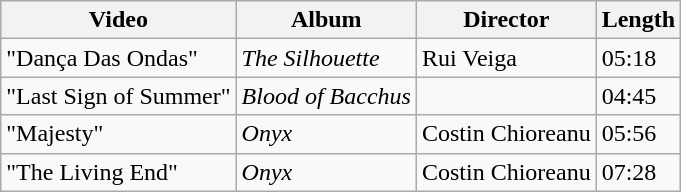<table class="wikitable">
<tr>
<th>Video</th>
<th>Album</th>
<th>Director</th>
<th>Length</th>
</tr>
<tr>
<td>"Dança Das Ondas"</td>
<td><em>The Silhouette</em></td>
<td>Rui Veiga</td>
<td>05:18</td>
</tr>
<tr>
<td>"Last Sign of Summer"</td>
<td><em>Blood of Bacchus</em></td>
<td></td>
<td>04:45</td>
</tr>
<tr>
<td>"Majesty"</td>
<td><em>Onyx</em></td>
<td>Costin Chioreanu</td>
<td>05:56</td>
</tr>
<tr>
<td>"The Living End"</td>
<td><em>Onyx</em></td>
<td>Costin Chioreanu</td>
<td>07:28</td>
</tr>
</table>
